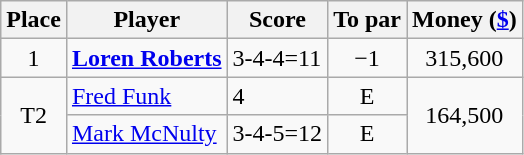<table class="wikitable">
<tr>
<th>Place</th>
<th>Player</th>
<th>Score</th>
<th>To par</th>
<th>Money (<a href='#'>$</a>)</th>
</tr>
<tr>
<td align=center>1</td>
<td> <strong><a href='#'>Loren Roberts</a></strong></td>
<td>3-4-4=11</td>
<td align=center>−1</td>
<td align=center>315,600</td>
</tr>
<tr>
<td rowspan=2 align=center>T2</td>
<td> <a href='#'>Fred Funk</a></td>
<td>4</td>
<td align=center>E</td>
<td rowspan=2 align=center>164,500</td>
</tr>
<tr>
<td> <a href='#'>Mark McNulty</a></td>
<td>3-4-5=12</td>
<td align=center>E</td>
</tr>
</table>
